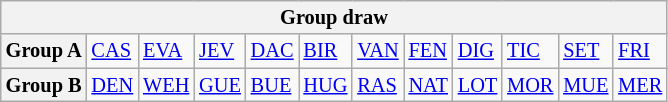<table class="wikitable" style="text-align:center; font-size:85%">
<tr>
<th colspan="12">Group draw</th>
</tr>
<tr>
<th>Group A</th>
<td align="left"> <a href='#'>CAS</a></td>
<td align="left"> <a href='#'>EVA</a></td>
<td align="left"> <a href='#'>JEV</a></td>
<td align="left"> <a href='#'>DAC</a></td>
<td align="left"> <a href='#'>BIR</a></td>
<td align="left"> <a href='#'>VAN</a></td>
<td align="left"> <a href='#'>FEN</a></td>
<td align="left"> <a href='#'>DIG</a></td>
<td align="left"> <a href='#'>TIC</a></td>
<td align="left"> <a href='#'>SET</a></td>
<td align="left"> <a href='#'>FRI</a></td>
</tr>
<tr>
<th>Group B</th>
<td align="left"> <a href='#'>DEN</a></td>
<td align="left"> <a href='#'>WEH</a></td>
<td align="left"> <a href='#'>GUE</a></td>
<td align="left"> <a href='#'>BUE</a></td>
<td align="left"> <a href='#'>HUG</a></td>
<td align="left"> <a href='#'>RAS</a></td>
<td align="left"> <a href='#'>NAT</a></td>
<td align="left"> <a href='#'>LOT</a></td>
<td align="left"> <a href='#'>MOR</a></td>
<td align="left"> <a href='#'>MUE</a></td>
<td align="left"> <a href='#'>MER</a></td>
</tr>
</table>
